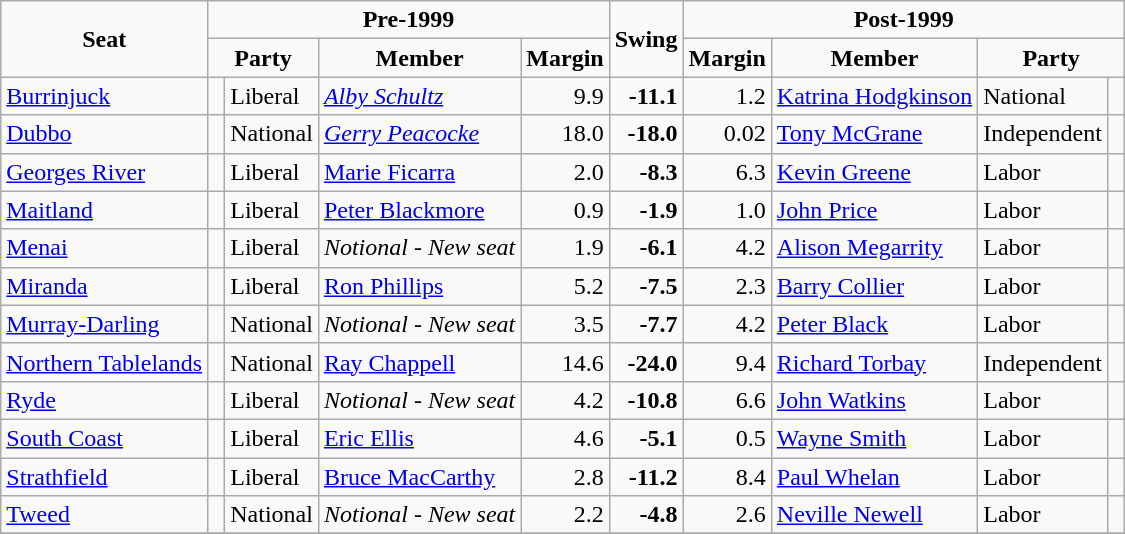<table class="wikitable">
<tr>
<td rowspan="2" style="text-align:center"><strong>Seat</strong></td>
<td colspan="4" style="text-align:center"><strong>Pre-1999</strong></td>
<td rowspan="2" style="text-align:center"><strong>Swing</strong></td>
<td colspan="4" style="text-align:center"><strong>Post-1999</strong></td>
</tr>
<tr>
<td colspan="2" style="text-align:center"><strong>Party</strong></td>
<td style="text-align:center"><strong>Member</strong></td>
<td style="text-align:center"><strong>Margin</strong></td>
<td style="text-align:center"><strong>Margin</strong></td>
<td style="text-align:center"><strong>Member</strong></td>
<td colspan="2" style="text-align:center"><strong>Party</strong></td>
</tr>
<tr>
<td><a href='#'>Burrinjuck</a></td>
<td> </td>
<td>Liberal</td>
<td><em><a href='#'>Alby Schultz</a></em></td>
<td style="text-align:right;">9.9</td>
<td style="text-align:right;"><strong>-11.1</strong></td>
<td style="text-align:right;">1.2</td>
<td><a href='#'>Katrina Hodgkinson</a></td>
<td>National</td>
<td> </td>
</tr>
<tr>
<td><a href='#'>Dubbo</a></td>
<td> </td>
<td>National</td>
<td><em><a href='#'>Gerry Peacocke</a></em></td>
<td style="text-align:right;">18.0</td>
<td style="text-align:right;"><strong>-18.0</strong></td>
<td style="text-align:right;">0.02</td>
<td><a href='#'>Tony McGrane</a></td>
<td>Independent</td>
<td> </td>
</tr>
<tr>
<td><a href='#'>Georges River</a></td>
<td> </td>
<td>Liberal</td>
<td><a href='#'>Marie Ficarra</a></td>
<td style="text-align:right;">2.0</td>
<td style="text-align:right;"><strong>-8.3</strong></td>
<td style="text-align:right;">6.3</td>
<td><a href='#'>Kevin Greene</a></td>
<td>Labor</td>
<td> </td>
</tr>
<tr>
<td><a href='#'>Maitland</a></td>
<td> </td>
<td>Liberal</td>
<td><a href='#'>Peter Blackmore</a></td>
<td style="text-align:right;">0.9</td>
<td style="text-align:right;"><strong>-1.9</strong></td>
<td style="text-align:right;">1.0</td>
<td><a href='#'>John Price</a></td>
<td>Labor</td>
<td> </td>
</tr>
<tr>
<td><a href='#'>Menai</a></td>
<td> </td>
<td>Liberal</td>
<td><em>Notional - New seat</em></td>
<td style="text-align:right;">1.9</td>
<td style="text-align:right;"><strong>-6.1</strong></td>
<td style="text-align:right;">4.2</td>
<td><a href='#'>Alison Megarrity</a></td>
<td>Labor</td>
<td> </td>
</tr>
<tr>
<td><a href='#'>Miranda</a></td>
<td> </td>
<td>Liberal</td>
<td><a href='#'>Ron Phillips</a></td>
<td style="text-align:right;">5.2</td>
<td style="text-align:right;"><strong>-7.5</strong></td>
<td style="text-align:right;">2.3</td>
<td><a href='#'>Barry Collier</a></td>
<td>Labor</td>
<td> </td>
</tr>
<tr>
<td><a href='#'>Murray-Darling</a></td>
<td> </td>
<td>National</td>
<td><em>Notional - New seat</em></td>
<td style="text-align:right;">3.5</td>
<td style="text-align:right;"><strong>-7.7</strong></td>
<td style="text-align:right;">4.2</td>
<td><a href='#'>Peter Black</a></td>
<td>Labor</td>
<td> </td>
</tr>
<tr>
<td><a href='#'>Northern Tablelands</a></td>
<td> </td>
<td>National</td>
<td><a href='#'>Ray Chappell</a></td>
<td style="text-align:right;">14.6</td>
<td style="text-align:right;"><strong>-24.0</strong></td>
<td style="text-align:right;">9.4</td>
<td><a href='#'>Richard Torbay</a></td>
<td>Independent</td>
<td> </td>
</tr>
<tr>
<td><a href='#'>Ryde</a></td>
<td> </td>
<td>Liberal</td>
<td><em>Notional - New seat</em></td>
<td style="text-align:right;">4.2</td>
<td style="text-align:right;"><strong>-10.8</strong></td>
<td style="text-align:right;">6.6</td>
<td><a href='#'>John Watkins</a></td>
<td>Labor</td>
<td> </td>
</tr>
<tr>
<td><a href='#'>South Coast</a></td>
<td> </td>
<td>Liberal</td>
<td><a href='#'>Eric Ellis</a></td>
<td style="text-align:right;">4.6</td>
<td style="text-align:right;"><strong>-5.1</strong></td>
<td style="text-align:right;">0.5</td>
<td><a href='#'>Wayne Smith</a></td>
<td>Labor</td>
<td> </td>
</tr>
<tr>
<td><a href='#'>Strathfield</a></td>
<td> </td>
<td>Liberal</td>
<td><a href='#'>Bruce MacCarthy</a></td>
<td style="text-align:right;">2.8</td>
<td style="text-align:right;"><strong>-11.2</strong></td>
<td style="text-align:right;">8.4</td>
<td><a href='#'>Paul Whelan</a></td>
<td>Labor</td>
<td> </td>
</tr>
<tr>
<td><a href='#'>Tweed</a></td>
<td> </td>
<td>National</td>
<td><em>Notional - New seat</em></td>
<td style="text-align:right;">2.2</td>
<td style="text-align:right;"><strong>-4.8</strong></td>
<td style="text-align:right;">2.6</td>
<td><a href='#'>Neville Newell</a></td>
<td>Labor</td>
<td> </td>
</tr>
<tr>
</tr>
</table>
